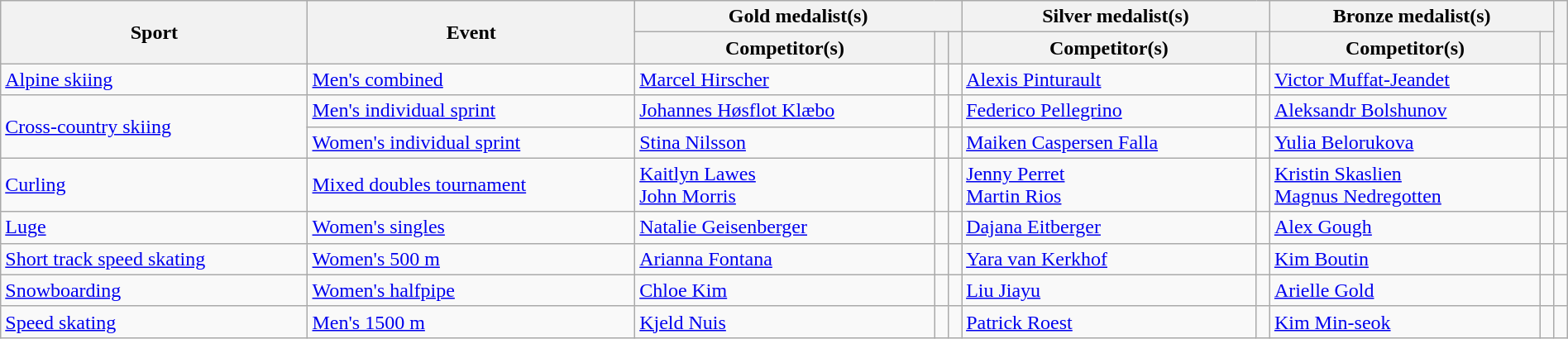<table class="wikitable" style="width:100%;">
<tr>
<th rowspan="2">Sport</th>
<th rowspan="2">Event</th>
<th colspan="3">Gold medalist(s)</th>
<th colspan="2">Silver medalist(s)</th>
<th colspan="2">Bronze medalist(s)</th>
<th rowspan="2"></th>
</tr>
<tr>
<th>Competitor(s)</th>
<th></th>
<th></th>
<th>Competitor(s)</th>
<th></th>
<th>Competitor(s)</th>
<th></th>
</tr>
<tr>
<td><a href='#'>Alpine skiing</a></td>
<td><a href='#'>Men's combined</a></td>
<td><a href='#'>Marcel Hirscher</a></td>
<td></td>
<td></td>
<td><a href='#'>Alexis Pinturault</a></td>
<td></td>
<td><a href='#'>Victor Muffat-Jeandet</a></td>
<td></td>
<td></td>
</tr>
<tr>
<td rowspan="2"><a href='#'>Cross-country skiing</a></td>
<td><a href='#'>Men's individual sprint</a></td>
<td><a href='#'>Johannes Høsflot Klæbo</a></td>
<td></td>
<td></td>
<td><a href='#'>Federico Pellegrino</a></td>
<td></td>
<td><a href='#'>Aleksandr Bolshunov</a></td>
<td></td>
<td></td>
</tr>
<tr>
<td><a href='#'>Women's individual sprint</a></td>
<td><a href='#'>Stina Nilsson</a></td>
<td></td>
<td></td>
<td><a href='#'>Maiken Caspersen Falla</a></td>
<td></td>
<td><a href='#'>Yulia Belorukova</a></td>
<td></td>
<td></td>
</tr>
<tr>
<td><a href='#'>Curling</a></td>
<td><a href='#'>Mixed doubles tournament</a></td>
<td><a href='#'>Kaitlyn Lawes</a> <br> <a href='#'>John Morris</a></td>
<td></td>
<td></td>
<td><a href='#'>Jenny Perret</a> <br> <a href='#'>Martin Rios</a></td>
<td></td>
<td><a href='#'>Kristin Skaslien</a> <br> <a href='#'>Magnus Nedregotten</a></td>
<td></td>
<td></td>
</tr>
<tr>
<td><a href='#'>Luge</a></td>
<td><a href='#'>Women's singles</a></td>
<td><a href='#'>Natalie Geisenberger</a></td>
<td></td>
<td></td>
<td><a href='#'>Dajana Eitberger</a></td>
<td></td>
<td><a href='#'>Alex Gough</a></td>
<td></td>
<td></td>
</tr>
<tr>
<td><a href='#'>Short track speed skating</a></td>
<td><a href='#'>Women's 500 m</a></td>
<td><a href='#'>Arianna Fontana</a></td>
<td></td>
<td></td>
<td><a href='#'>Yara van Kerkhof</a></td>
<td></td>
<td><a href='#'>Kim Boutin</a></td>
<td></td>
<td></td>
</tr>
<tr>
<td><a href='#'>Snowboarding</a></td>
<td><a href='#'>Women's halfpipe</a></td>
<td><a href='#'>Chloe Kim</a></td>
<td></td>
<td></td>
<td><a href='#'>Liu Jiayu</a></td>
<td></td>
<td><a href='#'>Arielle Gold</a></td>
<td></td>
<td></td>
</tr>
<tr>
<td><a href='#'>Speed skating</a></td>
<td><a href='#'>Men's 1500 m</a></td>
<td><a href='#'>Kjeld Nuis</a></td>
<td></td>
<td></td>
<td><a href='#'>Patrick Roest</a></td>
<td></td>
<td><a href='#'>Kim Min-seok</a></td>
<td></td>
<td></td>
</tr>
</table>
